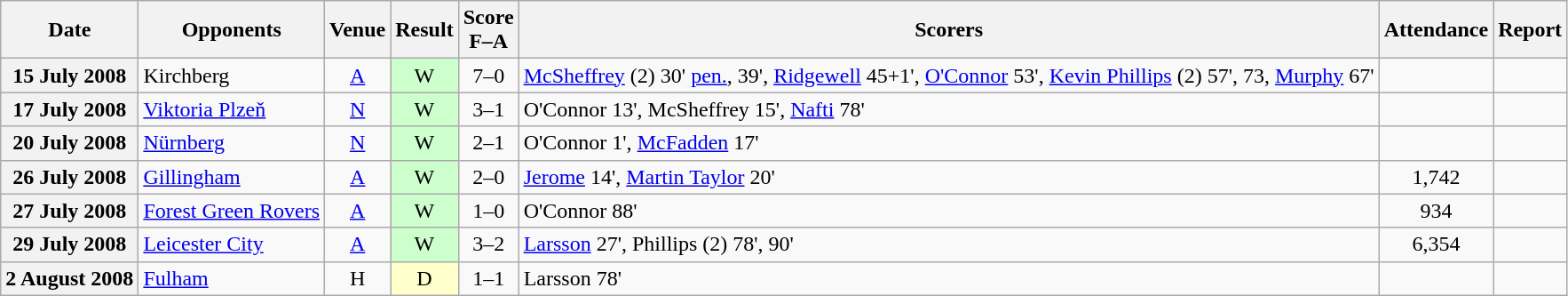<table class="wikitable plainrowheaders" style="text-align:center">
<tr>
<th scope="col">Date</th>
<th scope="col">Opponents</th>
<th scope="col">Venue</th>
<th scope="col">Result</th>
<th scope="col">Score<br>F–A</th>
<th scope="col">Scorers</th>
<th scope="col">Attendance</th>
<th scope="col">Report</th>
</tr>
<tr>
<th scope="row">15 July 2008</th>
<td align="left">Kirchberg</td>
<td><a href='#'>A</a></td>
<td style="background:#cfc">W</td>
<td>7–0</td>
<td align="left"><a href='#'>McSheffrey</a> (2) 30' <a href='#'>pen.</a>, 39', <a href='#'>Ridgewell</a> 45+1', <a href='#'>O'Connor</a> 53', <a href='#'>Kevin Phillips</a> (2) 57', 73, <a href='#'>Murphy</a> 67'</td>
<td></td>
<td></td>
</tr>
<tr>
<th scope="row">17 July 2008</th>
<td align="left"><a href='#'>Viktoria Plzeň</a></td>
<td><a href='#'>N</a></td>
<td style="background:#cfc">W</td>
<td>3–1</td>
<td align="left">O'Connor 13', McSheffrey 15', <a href='#'>Nafti</a> 78'</td>
<td></td>
<td></td>
</tr>
<tr>
<th scope="row">20 July 2008</th>
<td align="left"><a href='#'>Nürnberg</a></td>
<td><a href='#'>N</a></td>
<td style="background:#cfc">W</td>
<td>2–1</td>
<td align="left">O'Connor 1', <a href='#'>McFadden</a> 17'</td>
<td></td>
<td></td>
</tr>
<tr>
<th scope="row">26 July 2008</th>
<td align="left"><a href='#'>Gillingham</a></td>
<td><a href='#'>A</a></td>
<td style="background:#cfc">W</td>
<td>2–0</td>
<td align="left"><a href='#'>Jerome</a> 14', <a href='#'>Martin Taylor</a> 20'</td>
<td>1,742</td>
<td></td>
</tr>
<tr>
<th scope="row">27 July 2008</th>
<td align="left"><a href='#'>Forest Green Rovers</a></td>
<td><a href='#'>A</a></td>
<td style="background:#cfc">W</td>
<td>1–0</td>
<td align="left">O'Connor 88'</td>
<td>934</td>
<td></td>
</tr>
<tr>
<th scope="row">29 July 2008</th>
<td align="left"><a href='#'>Leicester City</a></td>
<td><a href='#'>A</a></td>
<td style="background:#cfc">W</td>
<td>3–2</td>
<td align="left"><a href='#'>Larsson</a> 27', Phillips (2) 78', 90'</td>
<td>6,354</td>
<td></td>
</tr>
<tr>
<th scope="row">2 August 2008</th>
<td align="left"><a href='#'>Fulham</a></td>
<td>H</td>
<td style="background:#ffc">D</td>
<td>1–1</td>
<td align="left">Larsson 78'</td>
<td></td>
<td></td>
</tr>
</table>
